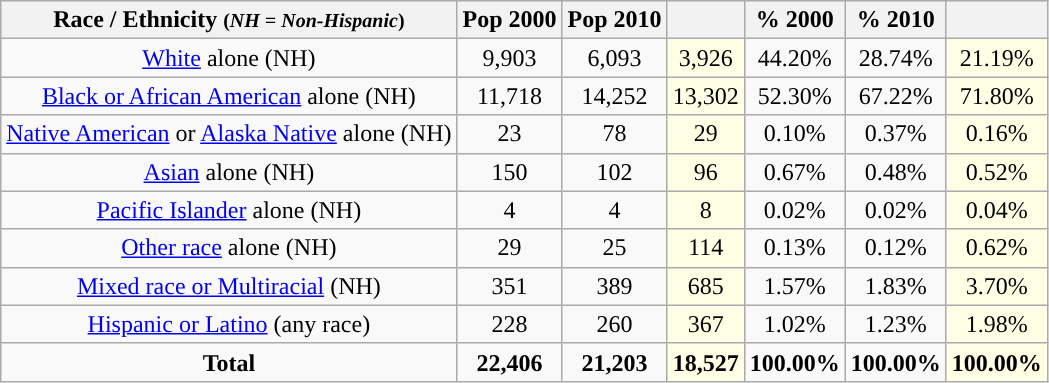<table class="wikitable" style="text-align:center;">
<tr>
<th>Race / Ethnicity <small>(<em>NH = Non-Hispanic</em>)</small></th>
<th>Pop 2000</th>
<th>Pop 2010</th>
<th></th>
<th>% 2000</th>
<th>% 2010</th>
<th></th>
</tr>
<tr>
<td><a href='#'>White</a> alone (NH)</td>
<td>9,903</td>
<td>6,093</td>
<td style='background: #ffffe6;'>3,926</td>
<td>44.20%</td>
<td>28.74%</td>
<td style='background: #ffffe6;'>21.19%</td>
</tr>
<tr>
<td><a href='#'>Black or African American</a> alone (NH)</td>
<td>11,718</td>
<td>14,252</td>
<td style='background: #ffffe6;'>13,302</td>
<td>52.30%</td>
<td>67.22%</td>
<td style='background: #ffffe6;'>71.80%</td>
</tr>
<tr>
<td><a href='#'>Native American</a> or <a href='#'>Alaska Native</a> alone (NH)</td>
<td>23</td>
<td>78</td>
<td style='background: #ffffe6;'>29</td>
<td>0.10%</td>
<td>0.37%</td>
<td style='background: #ffffe6;'>0.16%</td>
</tr>
<tr>
<td><a href='#'>Asian</a> alone (NH)</td>
<td>150</td>
<td>102</td>
<td style='background: #ffffe6;'>96</td>
<td>0.67%</td>
<td>0.48%</td>
<td style='background: #ffffe6;'>0.52%</td>
</tr>
<tr>
<td><a href='#'>Pacific Islander</a> alone (NH)</td>
<td>4</td>
<td>4</td>
<td style='background: #ffffe6;'>8</td>
<td>0.02%</td>
<td>0.02%</td>
<td style='background: #ffffe6;'>0.04%</td>
</tr>
<tr>
<td><a href='#'>Other race</a> alone (NH)</td>
<td>29</td>
<td>25</td>
<td style='background: #ffffe6;'>114</td>
<td>0.13%</td>
<td>0.12%</td>
<td style='background: #ffffe6;'>0.62%</td>
</tr>
<tr>
<td><a href='#'>Mixed race or Multiracial</a> (NH)</td>
<td>351</td>
<td>389</td>
<td style='background: #ffffe6;'>685</td>
<td>1.57%</td>
<td>1.83%</td>
<td style='background: #ffffe6;'>3.70%</td>
</tr>
<tr>
<td><a href='#'>Hispanic or Latino</a> (any race)</td>
<td>228</td>
<td>260</td>
<td style='background: #ffffe6;'>367</td>
<td>1.02%</td>
<td>1.23%</td>
<td style='background: #ffffe6;'>1.98%</td>
</tr>
<tr>
<td><strong>Total</strong></td>
<td><strong>22,406</strong></td>
<td><strong>21,203</strong></td>
<td style='background: #ffffe6;'><strong>18,527</strong></td>
<td><strong>100.00%</strong></td>
<td><strong>100.00%</strong></td>
<td style='background: #ffffe6;'><strong>100.00%</strong></td>
</tr>
</table>
